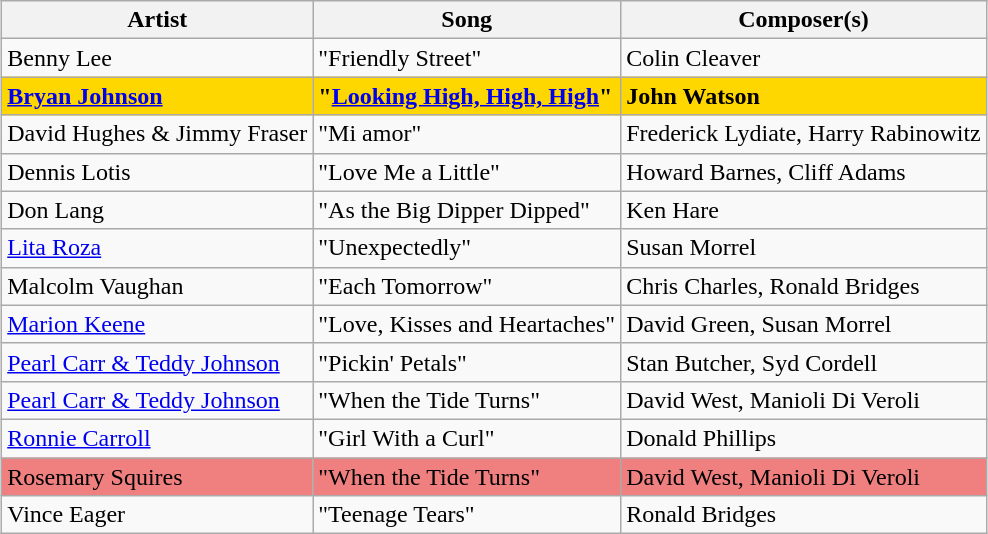<table class="sortable wikitable" style="margin: 1em auto 1em auto">
<tr>
<th>Artist</th>
<th>Song</th>
<th>Composer(s)</th>
</tr>
<tr>
<td>Benny Lee</td>
<td>"Friendly Street"</td>
<td>Colin Cleaver</td>
</tr>
<tr style="font-weight:bold;background:gold;">
<td><a href='#'>Bryan Johnson</a></td>
<td>"<a href='#'>Looking High, High, High</a>"</td>
<td>John Watson</td>
</tr>
<tr>
<td>David Hughes & Jimmy Fraser</td>
<td>"Mi amor"</td>
<td>Frederick Lydiate, Harry Rabinowitz</td>
</tr>
<tr>
<td>Dennis Lotis</td>
<td>"Love Me a Little"</td>
<td>Howard Barnes, Cliff Adams</td>
</tr>
<tr>
<td>Don Lang</td>
<td>"As the Big Dipper Dipped"</td>
<td>Ken Hare</td>
</tr>
<tr>
<td><a href='#'>Lita Roza</a></td>
<td>"Unexpectedly"</td>
<td>Susan Morrel</td>
</tr>
<tr>
<td>Malcolm Vaughan</td>
<td>"Each Tomorrow"</td>
<td>Chris Charles, Ronald Bridges</td>
</tr>
<tr>
<td><a href='#'>Marion Keene</a></td>
<td>"Love, Kisses and Heartaches"</td>
<td>David Green, Susan Morrel</td>
</tr>
<tr>
<td><a href='#'>Pearl Carr & Teddy Johnson</a></td>
<td>"Pickin' Petals"</td>
<td>Stan Butcher, Syd Cordell</td>
</tr>
<tr>
<td><a href='#'>Pearl Carr & Teddy Johnson</a></td>
<td>"When the Tide Turns"</td>
<td>David West, Manioli Di Veroli</td>
</tr>
<tr>
<td><a href='#'>Ronnie Carroll</a></td>
<td>"Girl With a Curl"</td>
<td>Donald Phillips</td>
</tr>
<tr style="background:#f08080;">
<td>Rosemary Squires</td>
<td>"When the Tide Turns"</td>
<td>David West, Manioli Di Veroli</td>
</tr>
<tr>
<td>Vince Eager</td>
<td>"Teenage Tears"</td>
<td>Ronald Bridges</td>
</tr>
</table>
